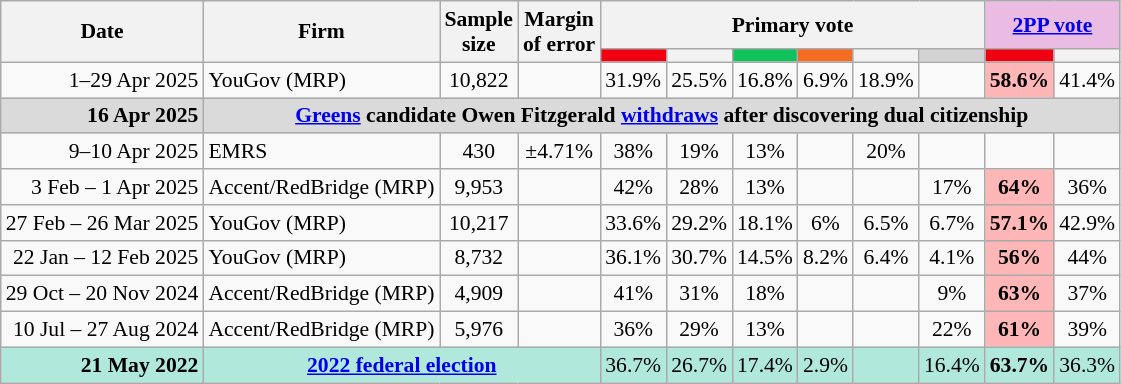<table class="nowrap wikitable tpl-blanktable" style=text-align:center;font-size:90%>
<tr>
<th rowspan=2>Date</th>
<th rowspan=2>Firm</th>
<th rowspan=2>Sample<br>size</th>
<th rowspan=2>Margin<br>of error</th>
<th colspan=6>Primary vote</th>
<th colspan=2 class=unsortable style=background:#ebbce3><a href='#'>2PP vote</a></th>
</tr>
<tr>
<th style="background:#F00011"></th>
<th style=background:></th>
<th style=background:#10C25B></th>
<th style=background:#f36c21></th>
<th style=background:></th>
<th style=background:lightgray></th>
<th style="background:#F00011"></th>
<th style=background:></th>
</tr>
<tr>
<td align=right>1–29 Apr 2025</td>
<td align=left>YouGov (MRP)</td>
<td>10,822</td>
<td></td>
<td>31.9%</td>
<td>25.5%</td>
<td>16.8%</td>
<td>6.9%</td>
<td>18.9%</td>
<td></td>
<th style=background:#FFB6B6>58.6%</th>
<td>41.4%</td>
</tr>
<tr style=background:#DADADA;font-weight:bold>
<td style=text-align:right data-sort-value=13-April-2024>16 Apr 2025</td>
<td colspan=11><a href='#'>Greens</a> candidate Owen Fitzgerald <a href='#'>withdraws</a> after discovering dual citizenship</td>
</tr>
<tr>
<td align=right>9–10 Apr 2025</td>
<td align=left>EMRS</td>
<td>430</td>
<td>±4.71%</td>
<td>38%</td>
<td>19%</td>
<td>13%</td>
<td></td>
<td>20%</td>
<td></td>
<td></td>
<td></td>
</tr>
<tr>
<td align=right>3 Feb – 1 Apr 2025</td>
<td align=left>Accent/RedBridge (MRP)</td>
<td>9,953</td>
<td></td>
<td>42%</td>
<td>28%</td>
<td>13%</td>
<td></td>
<td></td>
<td>17%</td>
<th style="background:#FFB6B6">64%</th>
<td>36%</td>
</tr>
<tr>
<td align=right>27 Feb – 26 Mar 2025</td>
<td align=left>YouGov (MRP)</td>
<td>10,217</td>
<td></td>
<td>33.6%</td>
<td>29.2%</td>
<td>18.1%</td>
<td>6%</td>
<td>6.5%</td>
<td>6.7%</td>
<th style="background:#FFB6B6">57.1%</th>
<td>42.9%</td>
</tr>
<tr>
<td align=right>22 Jan – 12 Feb 2025</td>
<td align=left>YouGov (MRP)</td>
<td>8,732</td>
<td></td>
<td>36.1%</td>
<td>30.7%</td>
<td>14.5%</td>
<td>8.2%</td>
<td>6.4%</td>
<td>4.1%</td>
<th style="background:#FFB6B6">56%</th>
<td>44%</td>
</tr>
<tr>
<td align=right>29 Oct – 20 Nov 2024</td>
<td align=left>Accent/RedBridge (MRP)</td>
<td>4,909</td>
<td></td>
<td>41%</td>
<td>31%</td>
<td>18%</td>
<td></td>
<td></td>
<td>9%</td>
<th style="background:#FFB6B6">63%</th>
<td>37%</td>
</tr>
<tr>
<td align=right>10 Jul – 27 Aug 2024</td>
<td align=left>Accent/RedBridge (MRP)</td>
<td>5,976</td>
<td></td>
<td>36%</td>
<td>29%</td>
<td>13%</td>
<td></td>
<td></td>
<td>22%</td>
<th style="background:#FFB6B6">61%</th>
<td>39%</td>
</tr>
<tr style="background:#b0e9db">
<td style="text-align:right" data-sort-value="21-May-2022"><strong>21 May 2022</strong></td>
<td colspan="3" style="text-align:center"><strong><a href='#'>2022 federal election</a></strong></td>
<td>36.7%</td>
<td>26.7%</td>
<td>17.4%</td>
<td>2.9%</td>
<td></td>
<td>16.4%</td>
<td><strong>63.7%</strong></td>
<td>36.3%</td>
</tr>
</table>
